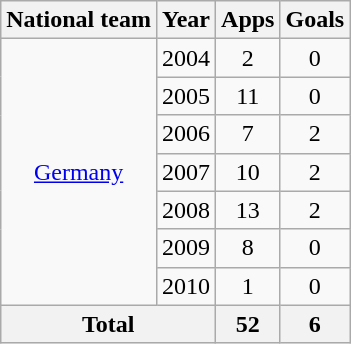<table class="wikitable" style="text-align:center">
<tr>
<th>National team</th>
<th>Year</th>
<th>Apps</th>
<th>Goals</th>
</tr>
<tr>
<td rowspan="7"><a href='#'>Germany</a></td>
<td>2004</td>
<td>2</td>
<td>0</td>
</tr>
<tr>
<td>2005</td>
<td>11</td>
<td>0</td>
</tr>
<tr>
<td>2006</td>
<td>7</td>
<td>2</td>
</tr>
<tr>
<td>2007</td>
<td>10</td>
<td>2</td>
</tr>
<tr>
<td>2008</td>
<td>13</td>
<td>2</td>
</tr>
<tr>
<td>2009</td>
<td>8</td>
<td>0</td>
</tr>
<tr>
<td>2010</td>
<td>1</td>
<td>0</td>
</tr>
<tr>
<th colspan="2">Total</th>
<th>52</th>
<th>6</th>
</tr>
</table>
